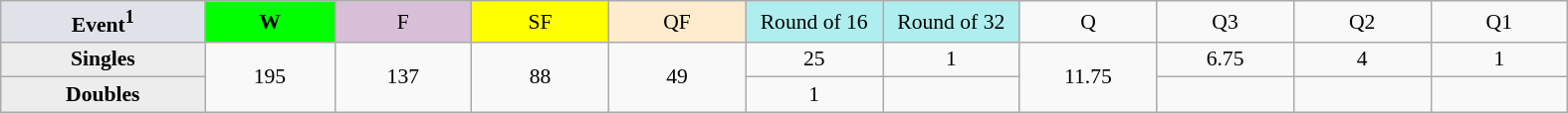<table class=wikitable style=font-size:90%;text-align:center>
<tr>
<td style="width:130px; background:#dfe2e9;"><strong>Event<sup>1</sup></strong></td>
<td style="width:80px; background:lime;"><strong>W</strong></td>
<td style="width:85px; background:thistle;">F</td>
<td style="width:85px; background:#ff0;">SF</td>
<td style="width:85px; background:#ffebcd;">QF</td>
<td style="width:85px; background:#afeeee;">Round of 16</td>
<td style="width:85px; background:#afeeee;">Round of 32</td>
<td width=85>Q</td>
<td width=85>Q3</td>
<td width=85>Q2</td>
<td width=85>Q1</td>
</tr>
<tr>
<th style="background:#ededed;">Singles</th>
<td rowspan=2>195</td>
<td rowspan=2>137</td>
<td rowspan=2>88</td>
<td rowspan=2>49</td>
<td>25</td>
<td>1</td>
<td rowspan=2>11.75</td>
<td>6.75</td>
<td>4</td>
<td>1</td>
</tr>
<tr>
<th style="background:#ededed;">Doubles</th>
<td>1</td>
<td></td>
<td></td>
<td></td>
<td></td>
</tr>
</table>
